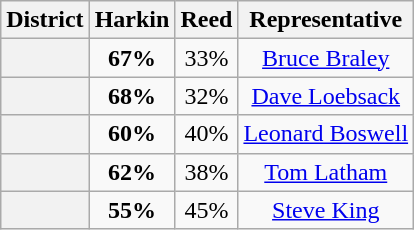<table class=wikitable>
<tr>
<th>District</th>
<th>Harkin</th>
<th>Reed</th>
<th>Representative</th>
</tr>
<tr align=center>
<th></th>
<td><strong>67%</strong></td>
<td>33%</td>
<td><a href='#'>Bruce Braley</a></td>
</tr>
<tr align=center>
<th></th>
<td><strong>68%</strong></td>
<td>32%</td>
<td><a href='#'>Dave Loebsack</a></td>
</tr>
<tr align=center>
<th></th>
<td><strong>60%</strong></td>
<td>40%</td>
<td><a href='#'>Leonard Boswell</a></td>
</tr>
<tr align=center>
<th></th>
<td><strong>62%</strong></td>
<td>38%</td>
<td><a href='#'>Tom Latham</a></td>
</tr>
<tr align=center>
<th></th>
<td><strong>55%</strong></td>
<td>45%</td>
<td><a href='#'>Steve King</a></td>
</tr>
</table>
